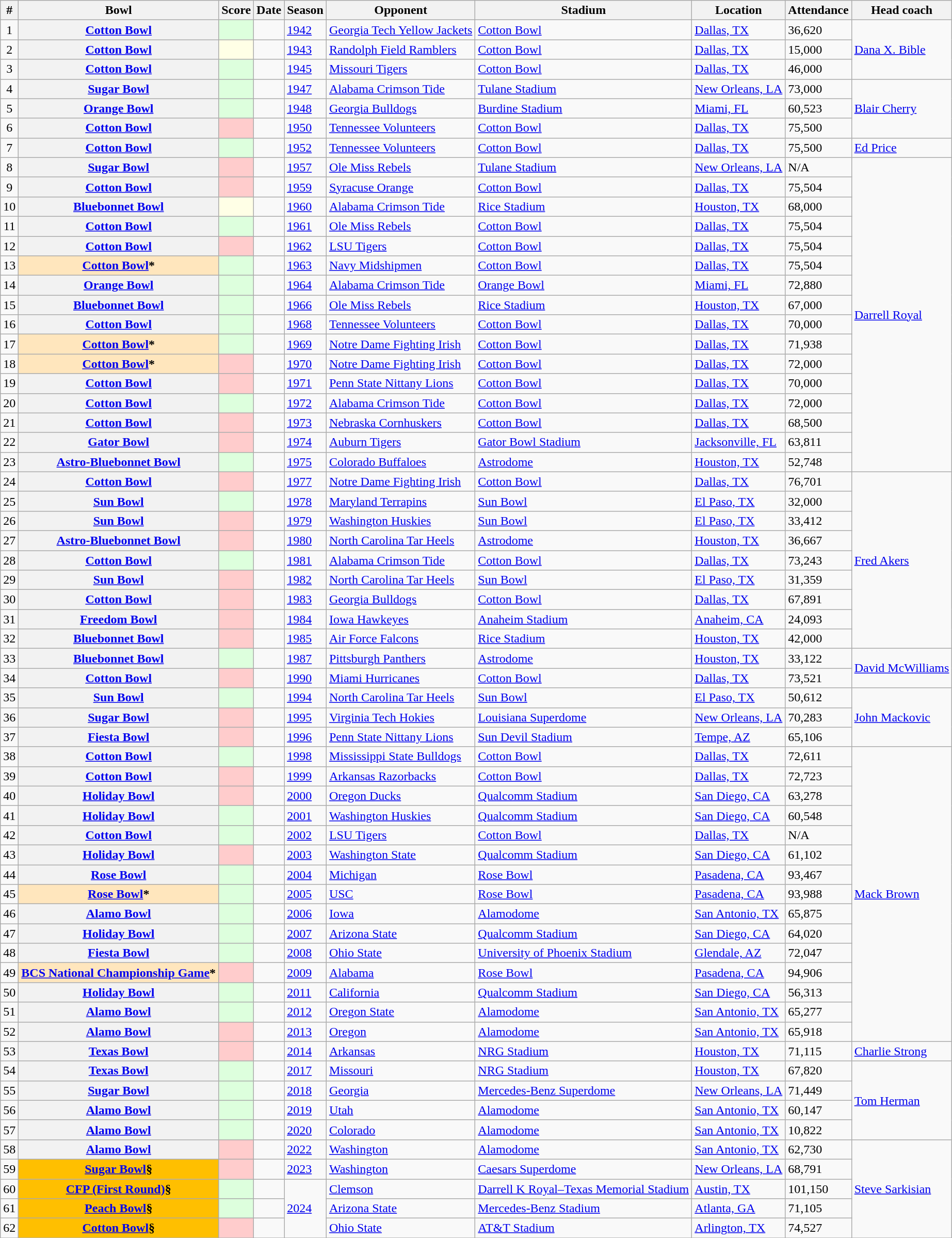<table class="wikitable sortable">
<tr>
<th scope="col">#</th>
<th scope="col">Bowl</th>
<th scope="col" data-sort-type="number">Score</th>
<th scope="col">Date</th>
<th scope="col">Season</th>
<th scope="col">Opponent</th>
<th scope="col">Stadium</th>
<th scope="col">Location</th>
<th scope="col">Attendance</th>
<th scope="col">Head coach</th>
</tr>
<tr>
<td style="text-align:center;">1</td>
<th scope="row"><a href='#'>Cotton Bowl</a></th>
<td style="background:#dfd;"></td>
<td></td>
<td><a href='#'>1942</a></td>
<td><a href='#'>Georgia Tech Yellow Jackets</a></td>
<td><a href='#'>Cotton Bowl</a></td>
<td><a href='#'>Dallas, TX</a></td>
<td>36,620</td>
<td rowspan="3"><a href='#'>Dana X. Bible</a></td>
</tr>
<tr>
<td style="text-align:center;">2</td>
<th scope="row"><a href='#'>Cotton Bowl</a></th>
<td style="background:#ffffe6;"></td>
<td></td>
<td><a href='#'>1943</a></td>
<td><a href='#'>Randolph Field Ramblers</a></td>
<td><a href='#'>Cotton Bowl</a></td>
<td><a href='#'>Dallas, TX</a></td>
<td>15,000</td>
</tr>
<tr>
<td style="text-align:center;">3</td>
<th scope="row"><a href='#'>Cotton Bowl</a></th>
<td style="background:#dfd;"></td>
<td></td>
<td><a href='#'>1945</a></td>
<td><a href='#'>Missouri Tigers</a></td>
<td><a href='#'>Cotton Bowl</a></td>
<td><a href='#'>Dallas, TX</a></td>
<td>46,000</td>
</tr>
<tr>
<td style="text-align:center;">4</td>
<th scope="row"><a href='#'>Sugar Bowl</a></th>
<td style="background:#dfd;"></td>
<td></td>
<td><a href='#'>1947</a></td>
<td><a href='#'>Alabama Crimson Tide</a></td>
<td><a href='#'>Tulane Stadium</a></td>
<td><a href='#'>New Orleans, LA</a></td>
<td>73,000</td>
<td rowspan="3"><a href='#'>Blair Cherry</a></td>
</tr>
<tr>
<td style="text-align:center;">5</td>
<th scope="row"><a href='#'>Orange Bowl</a></th>
<td style="background:#dfd;"></td>
<td></td>
<td><a href='#'>1948</a></td>
<td><a href='#'>Georgia Bulldogs</a></td>
<td><a href='#'>Burdine Stadium</a></td>
<td><a href='#'>Miami, FL</a></td>
<td>60,523</td>
</tr>
<tr>
<td style="text-align:center;">6</td>
<th scope="row"><a href='#'>Cotton Bowl</a></th>
<td style="background:#fcc;"></td>
<td></td>
<td><a href='#'>1950</a></td>
<td><a href='#'>Tennessee Volunteers</a></td>
<td><a href='#'>Cotton Bowl</a></td>
<td><a href='#'>Dallas, TX</a></td>
<td>75,500</td>
</tr>
<tr>
<td style="text-align:center;">7</td>
<th scope="row"><a href='#'>Cotton Bowl</a></th>
<td style="background:#dfd;"></td>
<td></td>
<td><a href='#'>1952</a></td>
<td><a href='#'>Tennessee Volunteers</a></td>
<td><a href='#'>Cotton Bowl</a></td>
<td><a href='#'>Dallas, TX</a></td>
<td>75,500</td>
<td><a href='#'>Ed Price</a></td>
</tr>
<tr>
<td style="text-align:center;">8</td>
<th scope="row"><a href='#'>Sugar Bowl</a></th>
<td style="background:#fcc;"></td>
<td></td>
<td><a href='#'>1957</a></td>
<td><a href='#'>Ole Miss Rebels</a></td>
<td><a href='#'>Tulane Stadium</a></td>
<td><a href='#'>New Orleans, LA</a></td>
<td>N/A</td>
<td rowspan="16"><a href='#'>Darrell Royal</a></td>
</tr>
<tr>
<td style="text-align:center;">9</td>
<th scope="row"><a href='#'>Cotton Bowl</a></th>
<td style="background:#fcc;"></td>
<td></td>
<td><a href='#'>1959</a></td>
<td><a href='#'>Syracuse Orange</a></td>
<td><a href='#'>Cotton Bowl</a></td>
<td><a href='#'>Dallas, TX</a></td>
<td>75,504</td>
</tr>
<tr>
<td style="text-align:center;">10</td>
<th scope="row"><a href='#'>Bluebonnet Bowl</a></th>
<td style="background:#ffffe6;"></td>
<td></td>
<td><a href='#'>1960</a></td>
<td><a href='#'>Alabama Crimson Tide</a></td>
<td><a href='#'>Rice Stadium</a></td>
<td><a href='#'>Houston, TX</a></td>
<td>68,000</td>
</tr>
<tr>
<td style="text-align:center;">11</td>
<th scope="row"><a href='#'>Cotton Bowl</a></th>
<td style="background:#dfd;"></td>
<td></td>
<td><a href='#'>1961</a></td>
<td><a href='#'>Ole Miss Rebels</a></td>
<td><a href='#'>Cotton Bowl</a></td>
<td><a href='#'>Dallas, TX</a></td>
<td>75,504</td>
</tr>
<tr>
<td style="text-align:center;">12</td>
<th scope="row"><a href='#'>Cotton Bowl</a></th>
<td style="background:#fcc;"></td>
<td></td>
<td><a href='#'>1962</a></td>
<td><a href='#'>LSU Tigers</a></td>
<td><a href='#'>Cotton Bowl</a></td>
<td><a href='#'>Dallas, TX</a></td>
<td>75,504</td>
</tr>
<tr>
<td style="text-align:center;">13</td>
<th scope="row"style="text-align:center; background:#ffe6bd;"><a href='#'>Cotton Bowl</a>*</th>
<td style="background:#dfd;"></td>
<td></td>
<td><a href='#'>1963</a></td>
<td><a href='#'>Navy Midshipmen</a></td>
<td><a href='#'>Cotton Bowl</a></td>
<td><a href='#'>Dallas, TX</a></td>
<td>75,504</td>
</tr>
<tr>
<td style="text-align:center;">14</td>
<th scope="row"><a href='#'>Orange Bowl</a></th>
<td style="background:#dfd;"></td>
<td></td>
<td><a href='#'>1964</a></td>
<td><a href='#'>Alabama Crimson Tide</a></td>
<td><a href='#'>Orange Bowl</a></td>
<td><a href='#'>Miami, FL</a></td>
<td>72,880</td>
</tr>
<tr>
<td style="text-align:center;">15</td>
<th scope="row"><a href='#'>Bluebonnet Bowl</a></th>
<td style="background:#dfd;"></td>
<td></td>
<td><a href='#'>1966</a></td>
<td><a href='#'>Ole Miss Rebels</a></td>
<td><a href='#'>Rice Stadium</a></td>
<td><a href='#'>Houston, TX</a></td>
<td>67,000</td>
</tr>
<tr>
<td style="text-align:center;">16</td>
<th scope="row"><a href='#'>Cotton Bowl</a></th>
<td style="background:#dfd;"></td>
<td></td>
<td><a href='#'>1968</a></td>
<td><a href='#'>Tennessee Volunteers</a></td>
<td><a href='#'>Cotton Bowl</a></td>
<td><a href='#'>Dallas, TX</a></td>
<td>70,000</td>
</tr>
<tr>
<td style="text-align:center;">17</td>
<th scope="row"style="text-align:center; background:#ffe6bd;"><a href='#'>Cotton Bowl</a>*</th>
<td style="background:#dfd;"></td>
<td></td>
<td><a href='#'>1969</a></td>
<td><a href='#'>Notre Dame Fighting Irish</a></td>
<td><a href='#'>Cotton Bowl</a></td>
<td><a href='#'>Dallas, TX</a></td>
<td>71,938</td>
</tr>
<tr>
<td style="text-align:center;">18</td>
<th scope="row"style="text-align:center; background:#ffe6bd;"><a href='#'>Cotton Bowl</a>*</th>
<td style="background:#fcc;"></td>
<td></td>
<td><a href='#'>1970</a></td>
<td><a href='#'>Notre Dame Fighting Irish</a></td>
<td><a href='#'>Cotton Bowl</a></td>
<td><a href='#'>Dallas, TX</a></td>
<td>72,000</td>
</tr>
<tr>
<td style="text-align:center;">19</td>
<th scope="row"><a href='#'>Cotton Bowl</a></th>
<td style="background:#fcc;"></td>
<td></td>
<td><a href='#'>1971</a></td>
<td><a href='#'>Penn State Nittany Lions</a></td>
<td><a href='#'>Cotton Bowl</a></td>
<td><a href='#'>Dallas, TX</a></td>
<td>70,000</td>
</tr>
<tr>
<td style="text-align:center;">20</td>
<th scope="row"><a href='#'>Cotton Bowl</a></th>
<td style="background:#dfd;"></td>
<td></td>
<td><a href='#'>1972</a></td>
<td><a href='#'>Alabama Crimson Tide</a></td>
<td><a href='#'>Cotton Bowl</a></td>
<td><a href='#'>Dallas, TX</a></td>
<td>72,000</td>
</tr>
<tr>
<td style="text-align:center;">21</td>
<th scope="row"><a href='#'>Cotton Bowl</a></th>
<td style="background:#fcc;"></td>
<td></td>
<td><a href='#'>1973</a></td>
<td><a href='#'>Nebraska Cornhuskers</a></td>
<td><a href='#'>Cotton Bowl</a></td>
<td><a href='#'>Dallas, TX</a></td>
<td>68,500</td>
</tr>
<tr>
<td style="text-align:center;">22</td>
<th scope="row"><a href='#'>Gator Bowl</a></th>
<td style="background:#fcc;"></td>
<td></td>
<td><a href='#'>1974</a></td>
<td><a href='#'>Auburn Tigers</a></td>
<td><a href='#'>Gator Bowl Stadium</a></td>
<td><a href='#'>Jacksonville, FL</a></td>
<td>63,811</td>
</tr>
<tr>
<td style="text-align:center;">23</td>
<th scope="row"><a href='#'>Astro-Bluebonnet Bowl</a></th>
<td style="background:#dfd;"></td>
<td></td>
<td><a href='#'>1975</a></td>
<td><a href='#'>Colorado Buffaloes</a></td>
<td><a href='#'>Astrodome</a></td>
<td><a href='#'>Houston, TX</a></td>
<td>52,748</td>
</tr>
<tr>
<td style="text-align:center;">24</td>
<th scope="row"><a href='#'>Cotton Bowl</a></th>
<td style="background:#fcc;"></td>
<td></td>
<td><a href='#'>1977</a></td>
<td><a href='#'>Notre Dame Fighting Irish</a></td>
<td><a href='#'>Cotton Bowl</a></td>
<td><a href='#'>Dallas, TX</a></td>
<td>76,701</td>
<td rowspan="9"><a href='#'>Fred Akers</a></td>
</tr>
<tr>
<td style="text-align:center;">25</td>
<th scope="row"><a href='#'>Sun Bowl</a></th>
<td style="background:#dfd;"></td>
<td></td>
<td><a href='#'>1978</a></td>
<td><a href='#'>Maryland Terrapins</a></td>
<td><a href='#'>Sun Bowl</a></td>
<td><a href='#'>El Paso, TX</a></td>
<td>32,000</td>
</tr>
<tr>
<td style="text-align:center;">26</td>
<th scope="row"><a href='#'>Sun Bowl</a></th>
<td style="background:#fcc;"></td>
<td></td>
<td><a href='#'>1979</a></td>
<td><a href='#'>Washington Huskies</a></td>
<td><a href='#'>Sun Bowl</a></td>
<td><a href='#'>El Paso, TX</a></td>
<td>33,412</td>
</tr>
<tr>
<td style="text-align:center;">27</td>
<th scope="row"><a href='#'>Astro-Bluebonnet Bowl</a></th>
<td style="background:#fcc;"></td>
<td></td>
<td><a href='#'>1980</a></td>
<td><a href='#'>North Carolina Tar Heels</a></td>
<td><a href='#'>Astrodome</a></td>
<td><a href='#'>Houston, TX</a></td>
<td>36,667</td>
</tr>
<tr>
<td style="text-align:center;">28</td>
<th scope="row"><a href='#'>Cotton Bowl</a></th>
<td style="background:#dfd;"></td>
<td></td>
<td><a href='#'>1981</a></td>
<td><a href='#'>Alabama Crimson Tide</a></td>
<td><a href='#'>Cotton Bowl</a></td>
<td><a href='#'>Dallas, TX</a></td>
<td>73,243</td>
</tr>
<tr>
<td style="text-align:center;">29</td>
<th scope="row"><a href='#'>Sun Bowl</a></th>
<td style="background:#fcc;"></td>
<td></td>
<td><a href='#'>1982</a></td>
<td><a href='#'>North Carolina Tar Heels</a></td>
<td><a href='#'>Sun Bowl</a></td>
<td><a href='#'>El Paso, TX</a></td>
<td>31,359</td>
</tr>
<tr>
<td style="text-align:center;">30</td>
<th scope="row"><a href='#'>Cotton Bowl</a></th>
<td style="background:#fcc;"></td>
<td></td>
<td><a href='#'>1983</a></td>
<td><a href='#'>Georgia Bulldogs</a></td>
<td><a href='#'>Cotton Bowl</a></td>
<td><a href='#'>Dallas, TX</a></td>
<td>67,891</td>
</tr>
<tr>
<td style="text-align:center;">31</td>
<th scope="row"><a href='#'>Freedom Bowl</a></th>
<td style="background:#fcc;"></td>
<td></td>
<td><a href='#'>1984</a></td>
<td><a href='#'>Iowa Hawkeyes</a></td>
<td><a href='#'>Anaheim Stadium</a></td>
<td><a href='#'>Anaheim, CA</a></td>
<td>24,093</td>
</tr>
<tr>
<td style="text-align:center;">32</td>
<th scope="row"><a href='#'>Bluebonnet Bowl</a></th>
<td style="background:#fcc;"></td>
<td></td>
<td><a href='#'>1985</a></td>
<td><a href='#'>Air Force Falcons</a></td>
<td><a href='#'>Rice Stadium</a></td>
<td><a href='#'>Houston, TX</a></td>
<td>42,000</td>
</tr>
<tr>
<td style="text-align:center;">33</td>
<th scope="row"><a href='#'>Bluebonnet Bowl</a></th>
<td style="background:#dfd;"></td>
<td></td>
<td><a href='#'>1987</a></td>
<td><a href='#'>Pittsburgh Panthers</a></td>
<td><a href='#'>Astrodome</a></td>
<td><a href='#'>Houston, TX</a></td>
<td>33,122</td>
<td rowspan="2"><a href='#'>David McWilliams</a></td>
</tr>
<tr>
<td style="text-align:center;">34</td>
<th scope="row"><a href='#'>Cotton Bowl</a></th>
<td style="background:#fcc;"></td>
<td></td>
<td><a href='#'>1990</a></td>
<td><a href='#'>Miami Hurricanes</a></td>
<td><a href='#'>Cotton Bowl</a></td>
<td><a href='#'>Dallas, TX</a></td>
<td>73,521</td>
</tr>
<tr>
<td style="text-align:center;">35</td>
<th scope="row"><a href='#'>Sun Bowl</a></th>
<td style="background:#dfd;"></td>
<td></td>
<td><a href='#'>1994</a></td>
<td><a href='#'>North Carolina Tar Heels</a></td>
<td><a href='#'>Sun Bowl</a></td>
<td><a href='#'>El Paso, TX</a></td>
<td>50,612</td>
<td rowspan="3"><a href='#'>John Mackovic</a></td>
</tr>
<tr>
<td style="text-align:center;">36</td>
<th scope="row"><a href='#'>Sugar Bowl</a></th>
<td style="background:#fcc;"></td>
<td></td>
<td><a href='#'>1995</a></td>
<td><a href='#'>Virginia Tech Hokies</a></td>
<td><a href='#'>Louisiana Superdome</a></td>
<td><a href='#'>New Orleans, LA</a></td>
<td>70,283</td>
</tr>
<tr>
<td style="text-align:center;">37</td>
<th scope="row"><a href='#'>Fiesta Bowl</a></th>
<td style="background:#fcc;"></td>
<td></td>
<td><a href='#'>1996</a></td>
<td><a href='#'>Penn State Nittany Lions</a></td>
<td><a href='#'>Sun Devil Stadium</a></td>
<td><a href='#'>Tempe, AZ</a></td>
<td>65,106</td>
</tr>
<tr>
<td style="text-align:center;">38</td>
<th scope="row"><a href='#'>Cotton Bowl</a></th>
<td style="background:#dfd;"></td>
<td></td>
<td><a href='#'>1998</a></td>
<td><a href='#'>Mississippi State Bulldogs</a></td>
<td><a href='#'>Cotton Bowl</a></td>
<td><a href='#'>Dallas, TX</a></td>
<td>72,611</td>
<td rowspan="15"><a href='#'>Mack Brown</a></td>
</tr>
<tr>
<td style="text-align:center;">39</td>
<th scope="row"><a href='#'>Cotton Bowl</a></th>
<td style="background:#fcc;"></td>
<td></td>
<td><a href='#'>1999</a></td>
<td><a href='#'>Arkansas Razorbacks</a></td>
<td><a href='#'>Cotton Bowl</a></td>
<td><a href='#'>Dallas, TX</a></td>
<td>72,723</td>
</tr>
<tr>
<td style="text-align:center;">40</td>
<th scope="row"><a href='#'>Holiday Bowl</a></th>
<td style="background:#fcc;"></td>
<td></td>
<td><a href='#'>2000</a></td>
<td><a href='#'>Oregon Ducks</a></td>
<td><a href='#'>Qualcomm Stadium</a></td>
<td><a href='#'>San Diego, CA</a></td>
<td>63,278</td>
</tr>
<tr>
<td style="text-align:center;">41</td>
<th scope="row"><a href='#'>Holiday Bowl</a></th>
<td style="background:#dfd;"></td>
<td></td>
<td><a href='#'>2001</a></td>
<td><a href='#'>Washington Huskies</a></td>
<td><a href='#'>Qualcomm Stadium</a></td>
<td><a href='#'>San Diego, CA</a></td>
<td>60,548</td>
</tr>
<tr>
<td style="text-align:center;">42</td>
<th scope="row"><a href='#'>Cotton Bowl</a></th>
<td style="background:#dfd;"></td>
<td></td>
<td><a href='#'>2002</a></td>
<td><a href='#'>LSU Tigers</a></td>
<td><a href='#'>Cotton Bowl</a></td>
<td><a href='#'>Dallas, TX</a></td>
<td>N/A</td>
</tr>
<tr>
<td style="text-align:center;">43</td>
<th scope="row"><a href='#'>Holiday Bowl</a></th>
<td style="background:#fcc;"></td>
<td></td>
<td><a href='#'>2003</a></td>
<td><a href='#'>Washington State</a></td>
<td><a href='#'>Qualcomm Stadium</a></td>
<td><a href='#'>San Diego, CA</a></td>
<td>61,102</td>
</tr>
<tr>
<td style="text-align:center;">44</td>
<th scope="row"><a href='#'>Rose Bowl</a></th>
<td style="background:#dfd;"></td>
<td></td>
<td><a href='#'>2004</a></td>
<td><a href='#'>Michigan</a></td>
<td><a href='#'>Rose Bowl</a></td>
<td><a href='#'>Pasadena, CA</a></td>
<td>93,467</td>
</tr>
<tr>
<td style="text-align:center;">45</td>
<th scope="row"style="text-align:center; background:#ffe6bd;"><a href='#'>Rose Bowl</a>*</th>
<td style="background:#dfd;"></td>
<td></td>
<td><a href='#'>2005</a></td>
<td><a href='#'>USC</a></td>
<td><a href='#'>Rose Bowl</a></td>
<td><a href='#'>Pasadena, CA</a></td>
<td>93,988</td>
</tr>
<tr>
<td style="text-align:center;">46</td>
<th scope="row"><a href='#'>Alamo Bowl</a></th>
<td style="background:#dfd;"></td>
<td></td>
<td><a href='#'>2006</a></td>
<td><a href='#'>Iowa</a></td>
<td><a href='#'>Alamodome</a></td>
<td><a href='#'>San Antonio, TX</a></td>
<td>65,875</td>
</tr>
<tr>
<td style="text-align:center;">47</td>
<th scope="row"><a href='#'>Holiday Bowl</a></th>
<td style="background:#dfd;"></td>
<td></td>
<td><a href='#'>2007</a></td>
<td><a href='#'>Arizona State</a></td>
<td><a href='#'>Qualcomm Stadium</a></td>
<td><a href='#'>San Diego, CA</a></td>
<td>64,020</td>
</tr>
<tr>
<td style="text-align:center;">48</td>
<th scope="row"><a href='#'>Fiesta Bowl</a></th>
<td style="background:#dfd;"></td>
<td></td>
<td><a href='#'>2008</a></td>
<td><a href='#'>Ohio State</a></td>
<td><a href='#'>University of Phoenix Stadium</a></td>
<td><a href='#'>Glendale, AZ</a></td>
<td>72,047</td>
</tr>
<tr>
<td style="text-align:center;">49</td>
<th scope="row"style="text-align:center; background:#ffe6bd;"><a href='#'>BCS National Championship Game</a>*</th>
<td style="background:#fcc;"></td>
<td></td>
<td><a href='#'>2009</a></td>
<td><a href='#'>Alabama</a></td>
<td><a href='#'>Rose Bowl</a></td>
<td><a href='#'>Pasadena, CA</a></td>
<td>94,906</td>
</tr>
<tr>
<td style="text-align:center;">50</td>
<th scope="row"><a href='#'>Holiday Bowl</a></th>
<td style="background:#dfd;"></td>
<td></td>
<td><a href='#'>2011</a></td>
<td><a href='#'>California</a></td>
<td><a href='#'>Qualcomm Stadium</a></td>
<td><a href='#'>San Diego, CA</a></td>
<td>56,313</td>
</tr>
<tr>
<td style="text-align:center;">51</td>
<th scope="row"><a href='#'>Alamo Bowl</a></th>
<td style="background:#dfd;"></td>
<td></td>
<td><a href='#'>2012</a></td>
<td><a href='#'>Oregon State</a></td>
<td><a href='#'>Alamodome</a></td>
<td><a href='#'>San Antonio, TX</a></td>
<td>65,277</td>
</tr>
<tr>
<td style="text-align:center;">52</td>
<th scope="row"><a href='#'>Alamo Bowl</a></th>
<td style="background:#fcc;"></td>
<td></td>
<td><a href='#'>2013</a></td>
<td><a href='#'>Oregon</a></td>
<td><a href='#'>Alamodome</a></td>
<td><a href='#'>San Antonio, TX</a></td>
<td>65,918</td>
</tr>
<tr>
<td style="text-align:center;">53</td>
<th scope="row"><a href='#'>Texas Bowl</a></th>
<td style="background:#fcc;"></td>
<td></td>
<td><a href='#'>2014</a></td>
<td><a href='#'>Arkansas</a></td>
<td><a href='#'>NRG Stadium</a></td>
<td><a href='#'>Houston, TX</a></td>
<td>71,115</td>
<td><a href='#'>Charlie Strong</a></td>
</tr>
<tr>
<td style="text-align:center;">54</td>
<th scope="row"><a href='#'>Texas Bowl</a></th>
<td style="background:#dfd;"></td>
<td></td>
<td><a href='#'>2017</a></td>
<td><a href='#'>Missouri</a></td>
<td><a href='#'>NRG Stadium</a></td>
<td><a href='#'>Houston, TX</a></td>
<td>67,820</td>
<td rowspan="4"><a href='#'>Tom Herman</a></td>
</tr>
<tr>
<td style="text-align:center;">55</td>
<th scope="row"><a href='#'>Sugar Bowl</a></th>
<td style="background:#dfd;"></td>
<td></td>
<td><a href='#'>2018</a></td>
<td><a href='#'>Georgia</a></td>
<td><a href='#'>Mercedes-Benz Superdome</a></td>
<td><a href='#'>New Orleans, LA</a></td>
<td>71,449</td>
</tr>
<tr>
<td style="text-align:center;">56</td>
<th scope="row"><a href='#'>Alamo Bowl</a></th>
<td style="background:#dfd;"></td>
<td></td>
<td><a href='#'>2019</a></td>
<td><a href='#'>Utah</a></td>
<td><a href='#'>Alamodome</a></td>
<td><a href='#'>San Antonio, TX</a></td>
<td>60,147</td>
</tr>
<tr>
<td style="text-align:center;">57</td>
<th scope="row"><a href='#'>Alamo Bowl</a></th>
<td style="background:#dfd;"></td>
<td></td>
<td><a href='#'>2020</a></td>
<td><a href='#'>Colorado</a></td>
<td><a href='#'>Alamodome</a></td>
<td><a href='#'>San Antonio, TX</a></td>
<td>10,822</td>
</tr>
<tr>
<td style="text-align:center;">58</td>
<th scope="row"><a href='#'>Alamo Bowl</a></th>
<td style="background:#fcc;"></td>
<td></td>
<td><a href='#'>2022</a></td>
<td><a href='#'>Washington</a></td>
<td><a href='#'>Alamodome</a></td>
<td><a href='#'>San Antonio, TX</a></td>
<td>62,730</td>
<td rowspan="5"><a href='#'>Steve Sarkisian</a></td>
</tr>
<tr>
<td style="text-align:center;">59</td>
<th scope="row" style="text-align:center; background:#FFBF00;"><strong><a href='#'>Sugar Bowl</a></strong>§</th>
<td style="background:#fcc;"></td>
<td></td>
<td><a href='#'>2023</a></td>
<td><a href='#'>Washington</a></td>
<td><a href='#'>Caesars Superdome</a></td>
<td><a href='#'>New Orleans, LA</a></td>
<td>68,791</td>
</tr>
<tr>
<td style="text-align:center;">60</td>
<th scope="row" style="text-align:center; background:#FFBF00;"><strong><a href='#'>CFP (First Round)</a></strong>§</th>
<td style="background:#dfd;"></td>
<td></td>
<td rowspan="3"><a href='#'>2024</a></td>
<td><a href='#'>Clemson</a></td>
<td><a href='#'>Darrell K Royal–Texas Memorial Stadium</a></td>
<td><a href='#'>Austin, TX</a></td>
<td>101,150</td>
</tr>
<tr>
<td style="text-align:center;">61</td>
<th scope="row" style="text-align:center; background:#FFBF00;"><strong><a href='#'>Peach Bowl</a></strong>§</th>
<td style="background:#dfd;"></td>
<td></td>
<td><a href='#'>Arizona State</a></td>
<td><a href='#'>Mercedes-Benz Stadium</a></td>
<td><a href='#'>Atlanta, GA</a></td>
<td>71,105</td>
</tr>
<tr>
<td style="text-align:center;">62</td>
<th scope="row" style="text-align:center; background:#FFBF00;"><strong><a href='#'>Cotton Bowl</a></strong>§</th>
<td style="background:#fcc;"></td>
<td></td>
<td><a href='#'>Ohio State</a></td>
<td><a href='#'>AT&T Stadium</a></td>
<td><a href='#'>Arlington, TX</a></td>
<td>74,527</td>
</tr>
<tr>
</tr>
</table>
